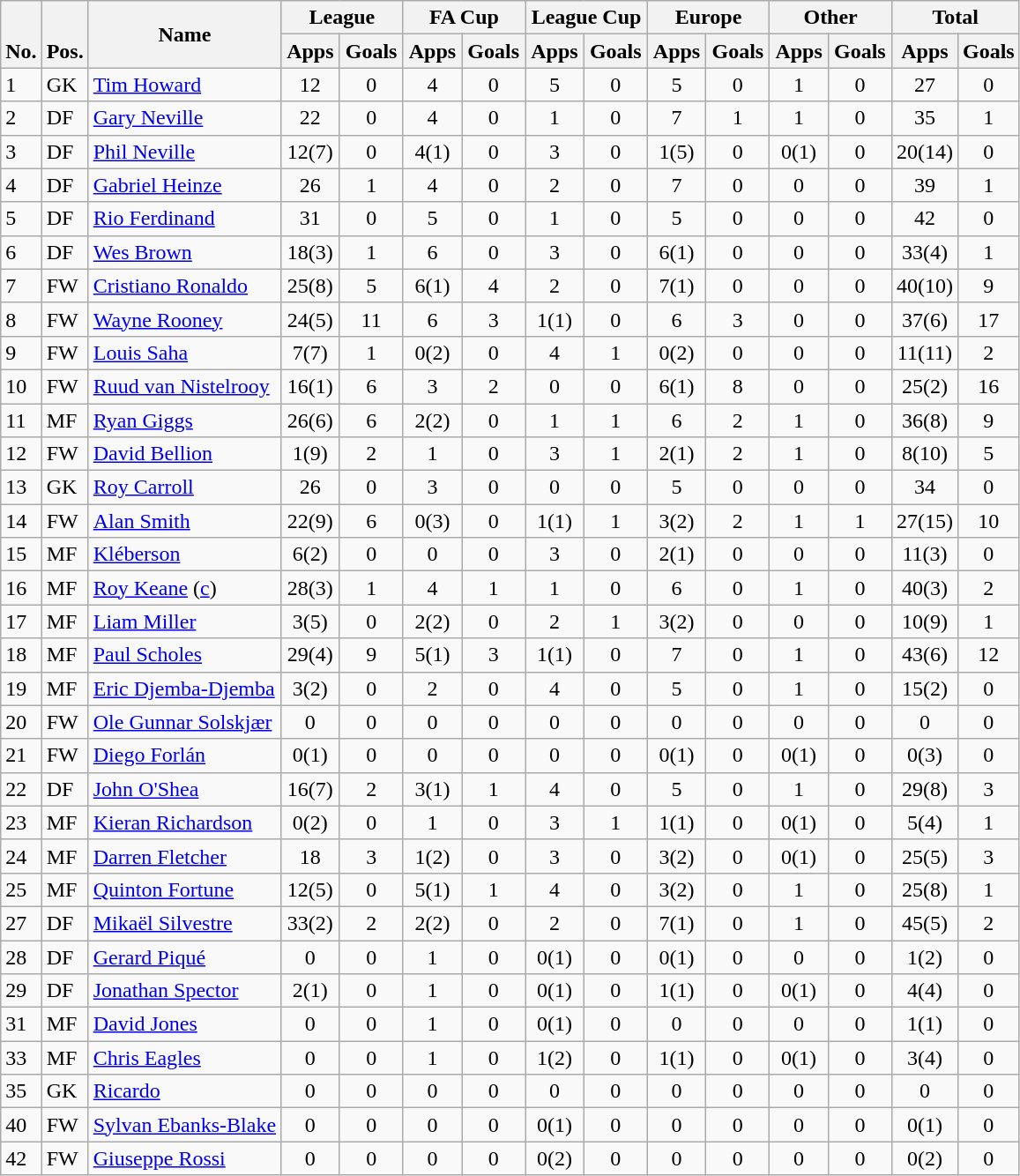<table class="wikitable" style="text-align:center">
<tr>
<th rowspan="2" style="vertical-align:bottom">No.</th>
<th rowspan="2" style="vertical-align:bottom">Pos.</th>
<th rowspan="2">Name</th>
<th colspan="2" style="width:85px">League</th>
<th colspan="2" style="width:85px">FA Cup</th>
<th colspan="2" style="width:85px">League Cup</th>
<th colspan="2" style="width:85px">Europe</th>
<th colspan="2" style="width:85px">Other</th>
<th colspan="2" style="width:85px">Total</th>
</tr>
<tr>
<th>Apps</th>
<th>Goals</th>
<th>Apps</th>
<th>Goals</th>
<th>Apps</th>
<th>Goals</th>
<th>Apps</th>
<th>Goals</th>
<th>Apps</th>
<th>Goals</th>
<th>Apps</th>
<th>Goals</th>
</tr>
<tr>
<td align="left">1</td>
<td align="left">GK</td>
<td align="left"> <a href='#'>Tim Howard</a></td>
<td>12</td>
<td>0</td>
<td>4</td>
<td>0</td>
<td>5</td>
<td>0</td>
<td>5</td>
<td>0</td>
<td>1</td>
<td>0</td>
<td>27</td>
<td>0</td>
</tr>
<tr>
<td align="left">2</td>
<td align="left">DF</td>
<td align="left"> <a href='#'>Gary Neville</a></td>
<td>22</td>
<td>0</td>
<td>4</td>
<td>0</td>
<td>1</td>
<td>0</td>
<td>7</td>
<td>1</td>
<td>1</td>
<td>0</td>
<td>35</td>
<td>1</td>
</tr>
<tr>
<td align="left">3</td>
<td align="left">DF</td>
<td align="left"> <a href='#'>Phil Neville</a></td>
<td>12(7)</td>
<td>0</td>
<td>4(1)</td>
<td>0</td>
<td>3</td>
<td>0</td>
<td>1(5)</td>
<td>0</td>
<td>0(1)</td>
<td>0</td>
<td>20(14)</td>
<td>0</td>
</tr>
<tr>
<td align="left">4</td>
<td align="left">DF</td>
<td align="left"> <a href='#'>Gabriel Heinze</a></td>
<td>26</td>
<td>1</td>
<td>4</td>
<td>0</td>
<td>2</td>
<td>0</td>
<td>7</td>
<td>0</td>
<td>0</td>
<td>0</td>
<td>39</td>
<td>1</td>
</tr>
<tr>
<td align="left">5</td>
<td align="left">DF</td>
<td align="left"> <a href='#'>Rio Ferdinand</a></td>
<td>31</td>
<td>0</td>
<td>5</td>
<td>0</td>
<td>1</td>
<td>0</td>
<td>5</td>
<td>0</td>
<td>0</td>
<td>0</td>
<td>42</td>
<td>0</td>
</tr>
<tr>
<td align="left">6</td>
<td align="left">DF</td>
<td align="left"> <a href='#'>Wes Brown</a></td>
<td>18(3)</td>
<td>1</td>
<td>6</td>
<td>0</td>
<td>3</td>
<td>0</td>
<td>6(1)</td>
<td>0</td>
<td>0</td>
<td>0</td>
<td>33(4)</td>
<td>1</td>
</tr>
<tr>
<td align="left">7</td>
<td align="left">FW</td>
<td align="left"> <a href='#'>Cristiano Ronaldo</a></td>
<td>25(8)</td>
<td>5</td>
<td>6(1)</td>
<td>4</td>
<td>2</td>
<td>0</td>
<td>7(1)</td>
<td>0</td>
<td>0</td>
<td>0</td>
<td>40(10)</td>
<td>9</td>
</tr>
<tr>
<td align="left">8</td>
<td align="left">FW</td>
<td align="left"> <a href='#'>Wayne Rooney</a></td>
<td>24(5)</td>
<td>11</td>
<td>6</td>
<td>3</td>
<td>1(1)</td>
<td>0</td>
<td>6</td>
<td>3</td>
<td>0</td>
<td>0</td>
<td>37(6)</td>
<td>17</td>
</tr>
<tr>
<td align="left">9</td>
<td align="left">FW</td>
<td align="left"> <a href='#'>Louis Saha</a></td>
<td>7(7)</td>
<td>1</td>
<td>0(2)</td>
<td>0</td>
<td>4</td>
<td>1</td>
<td>0(2)</td>
<td>0</td>
<td>0</td>
<td>0</td>
<td>11(11)</td>
<td>2</td>
</tr>
<tr>
<td align="left">10</td>
<td align="left">FW</td>
<td align="left"> <a href='#'>Ruud van Nistelrooy</a></td>
<td>16(1)</td>
<td>6</td>
<td>3</td>
<td>2</td>
<td>0</td>
<td>0</td>
<td>6(1)</td>
<td>8</td>
<td>0</td>
<td>0</td>
<td>25(2)</td>
<td>16</td>
</tr>
<tr>
<td align="left">11</td>
<td align="left">MF</td>
<td align="left"> <a href='#'>Ryan Giggs</a></td>
<td>26(6)</td>
<td>6</td>
<td>2(2)</td>
<td>0</td>
<td>1</td>
<td>1</td>
<td>6</td>
<td>2</td>
<td>1</td>
<td>0</td>
<td>36(8)</td>
<td>9</td>
</tr>
<tr>
<td align="left">12</td>
<td align="left">FW</td>
<td align="left"> <a href='#'>David Bellion</a></td>
<td>1(9)</td>
<td>2</td>
<td>1</td>
<td>0</td>
<td>3</td>
<td>1</td>
<td>2(1)</td>
<td>2</td>
<td>1</td>
<td>0</td>
<td>8(10)</td>
<td>5</td>
</tr>
<tr>
<td align="left">13</td>
<td align="left">GK</td>
<td align="left"> <a href='#'>Roy Carroll</a></td>
<td>26</td>
<td>0</td>
<td>3</td>
<td>0</td>
<td>0</td>
<td>0</td>
<td>5</td>
<td>0</td>
<td>0</td>
<td>0</td>
<td>34</td>
<td>0</td>
</tr>
<tr>
<td align="left">14</td>
<td align="left">FW</td>
<td align="left"> <a href='#'>Alan Smith</a></td>
<td>22(9)</td>
<td>6</td>
<td>0(3)</td>
<td>0</td>
<td>1(1)</td>
<td>1</td>
<td>3(2)</td>
<td>2</td>
<td>1</td>
<td>1</td>
<td>27(15)</td>
<td>10</td>
</tr>
<tr>
<td align="left">15</td>
<td align="left">MF</td>
<td align="left"> <a href='#'>Kléberson</a></td>
<td>6(2)</td>
<td>0</td>
<td>0</td>
<td>0</td>
<td>3</td>
<td>0</td>
<td>2(1)</td>
<td>0</td>
<td>0</td>
<td>0</td>
<td>11(3)</td>
<td>0</td>
</tr>
<tr>
<td align="left">16</td>
<td align="left">MF</td>
<td align="left"> <a href='#'>Roy Keane</a> (<a href='#'>c</a>)</td>
<td>28(3)</td>
<td>1</td>
<td>4</td>
<td>1</td>
<td>1</td>
<td>0</td>
<td>6</td>
<td>0</td>
<td>1</td>
<td>0</td>
<td>40(3)</td>
<td>2</td>
</tr>
<tr>
<td align="left">17</td>
<td align="left">MF</td>
<td align="left"> <a href='#'>Liam Miller</a></td>
<td>3(5)</td>
<td>0</td>
<td>2(2)</td>
<td>0</td>
<td>2</td>
<td>1</td>
<td>3(2)</td>
<td>0</td>
<td>0</td>
<td>0</td>
<td>10(9)</td>
<td>1</td>
</tr>
<tr>
<td align="left">18</td>
<td align="left">MF</td>
<td align="left"> <a href='#'>Paul Scholes</a></td>
<td>29(4)</td>
<td>9</td>
<td>5(1)</td>
<td>3</td>
<td>1(1)</td>
<td>0</td>
<td>7</td>
<td>0</td>
<td>1</td>
<td>0</td>
<td>43(6)</td>
<td>12</td>
</tr>
<tr>
<td align="left">19</td>
<td align="left">MF</td>
<td align="left"> <a href='#'>Eric Djemba-Djemba</a></td>
<td>3(2)</td>
<td>0</td>
<td>2</td>
<td>0</td>
<td>4</td>
<td>0</td>
<td>5</td>
<td>0</td>
<td>1</td>
<td>0</td>
<td>15(2)</td>
<td>0</td>
</tr>
<tr>
<td align="left">20</td>
<td align="left">FW</td>
<td align="left"> <a href='#'>Ole Gunnar Solskjær</a></td>
<td>0</td>
<td>0</td>
<td>0</td>
<td>0</td>
<td>0</td>
<td>0</td>
<td>0</td>
<td>0</td>
<td>0</td>
<td>0</td>
<td>0</td>
<td>0</td>
</tr>
<tr>
<td align="left">21</td>
<td align="left">FW</td>
<td align="left"> <a href='#'>Diego Forlán</a></td>
<td>0(1)</td>
<td>0</td>
<td>0</td>
<td>0</td>
<td>0</td>
<td>0</td>
<td>0(1)</td>
<td>0</td>
<td>0(1)</td>
<td>0</td>
<td>0(3)</td>
<td>0</td>
</tr>
<tr>
<td align="left">22</td>
<td align="left">DF</td>
<td align="left"> <a href='#'>John O'Shea</a></td>
<td>16(7)</td>
<td>2</td>
<td>3(1)</td>
<td>1</td>
<td>4</td>
<td>0</td>
<td>5</td>
<td>0</td>
<td>1</td>
<td>0</td>
<td>29(8)</td>
<td>3</td>
</tr>
<tr>
<td align="left">23</td>
<td align="left">MF</td>
<td align="left"> <a href='#'>Kieran Richardson</a></td>
<td>0(2)</td>
<td>0</td>
<td>1</td>
<td>0</td>
<td>3</td>
<td>1</td>
<td>1(1)</td>
<td>0</td>
<td>0(1)</td>
<td>0</td>
<td>5(4)</td>
<td>1</td>
</tr>
<tr>
<td align="left">24</td>
<td align="left">MF</td>
<td align="left"> <a href='#'>Darren Fletcher</a></td>
<td>18</td>
<td>3</td>
<td>1(2)</td>
<td>0</td>
<td>3</td>
<td>0</td>
<td>3(2)</td>
<td>0</td>
<td>0(1)</td>
<td>0</td>
<td>25(5)</td>
<td>3</td>
</tr>
<tr>
<td align="left">25</td>
<td align="left">MF</td>
<td align="left"> <a href='#'>Quinton Fortune</a></td>
<td>12(5)</td>
<td>0</td>
<td>5(1)</td>
<td>1</td>
<td>4</td>
<td>0</td>
<td>3(2)</td>
<td>0</td>
<td>1</td>
<td>0</td>
<td>25(8)</td>
<td>1</td>
</tr>
<tr>
<td align="left">27</td>
<td align="left">DF</td>
<td align="left"> <a href='#'>Mikaël Silvestre</a></td>
<td>33(2)</td>
<td>2</td>
<td>2(2)</td>
<td>0</td>
<td>2</td>
<td>0</td>
<td>7(1)</td>
<td>0</td>
<td>1</td>
<td>0</td>
<td>45(5)</td>
<td>2</td>
</tr>
<tr>
<td align="left">28</td>
<td align="left">DF</td>
<td align="left"> <a href='#'>Gerard Piqué</a></td>
<td>0</td>
<td>0</td>
<td>1</td>
<td>0</td>
<td>0(1)</td>
<td>0</td>
<td>0(1)</td>
<td>0</td>
<td>0</td>
<td>0</td>
<td>1(2)</td>
<td>0</td>
</tr>
<tr>
<td align="left">29</td>
<td align="left">DF</td>
<td align="left"> <a href='#'>Jonathan Spector</a></td>
<td>2(1)</td>
<td>0</td>
<td>1</td>
<td>0</td>
<td>0(1)</td>
<td>0</td>
<td>1(1)</td>
<td>0</td>
<td>0(1)</td>
<td>0</td>
<td>4(4)</td>
<td>0</td>
</tr>
<tr>
<td align="left">31</td>
<td align="left">MF</td>
<td align="left"> <a href='#'>David Jones</a></td>
<td>0</td>
<td>0</td>
<td>1</td>
<td>0</td>
<td>0(1)</td>
<td>0</td>
<td>0</td>
<td>0</td>
<td>0</td>
<td>0</td>
<td>1(1)</td>
<td>0</td>
</tr>
<tr>
<td align="left">33</td>
<td align="left">MF</td>
<td align="left"> <a href='#'>Chris Eagles</a></td>
<td>0</td>
<td>0</td>
<td>1</td>
<td>0</td>
<td>1(2)</td>
<td>0</td>
<td>1(1)</td>
<td>0</td>
<td>0(1)</td>
<td>0</td>
<td>3(4)</td>
<td>0</td>
</tr>
<tr>
<td align="left">35</td>
<td align="left">GK</td>
<td align="left"> <a href='#'>Ricardo</a></td>
<td>0</td>
<td>0</td>
<td>0</td>
<td>0</td>
<td>0</td>
<td>0</td>
<td>0</td>
<td>0</td>
<td>0</td>
<td>0</td>
<td>0</td>
<td>0</td>
</tr>
<tr>
<td align="left">40</td>
<td align="left">FW</td>
<td align="left"> <a href='#'>Sylvan Ebanks-Blake</a></td>
<td>0</td>
<td>0</td>
<td>0</td>
<td>0</td>
<td>0(1)</td>
<td>0</td>
<td>0</td>
<td>0</td>
<td>0</td>
<td>0</td>
<td>0(1)</td>
<td>0</td>
</tr>
<tr>
<td align="left">42</td>
<td align="left">FW</td>
<td align="left"> <a href='#'>Giuseppe Rossi</a></td>
<td>0</td>
<td>0</td>
<td>0</td>
<td>0</td>
<td>0(2)</td>
<td>0</td>
<td>0</td>
<td>0</td>
<td>0</td>
<td>0</td>
<td>0(2)</td>
<td>0</td>
</tr>
</table>
